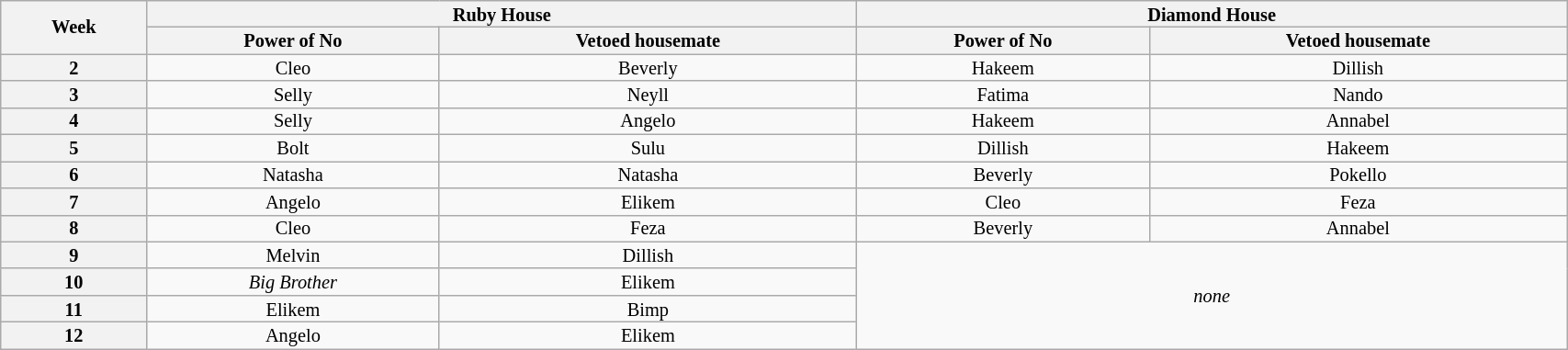<table class="wikitable" style="width:90%; text-align:center; font-size:85%; line-height:13px;">
<tr>
<th rowspan=2>Week</th>
<th colspan=2>Ruby House</th>
<th colspan=2>Diamond House</th>
</tr>
<tr>
<th>Power of No</th>
<th>Vetoed housemate</th>
<th>Power of No</th>
<th>Vetoed housemate</th>
</tr>
<tr>
<th>2</th>
<td>Cleo</td>
<td>Beverly</td>
<td>Hakeem</td>
<td>Dillish</td>
</tr>
<tr>
<th>3</th>
<td>Selly</td>
<td>Neyll</td>
<td>Fatima</td>
<td>Nando</td>
</tr>
<tr>
<th>4</th>
<td>Selly</td>
<td>Angelo</td>
<td>Hakeem</td>
<td>Annabel</td>
</tr>
<tr>
<th>5</th>
<td>Bolt</td>
<td>Sulu</td>
<td>Dillish</td>
<td>Hakeem</td>
</tr>
<tr>
<th>6</th>
<td>Natasha</td>
<td>Natasha</td>
<td>Beverly</td>
<td>Pokello</td>
</tr>
<tr>
<th>7</th>
<td>Angelo</td>
<td>Elikem</td>
<td>Cleo</td>
<td>Feza</td>
</tr>
<tr>
<th>8</th>
<td>Cleo</td>
<td>Feza</td>
<td>Beverly</td>
<td>Annabel</td>
</tr>
<tr>
<th>9</th>
<td>Melvin</td>
<td>Dillish</td>
<td colspan=2 rowspan=4><em>none</em></td>
</tr>
<tr>
<th>10</th>
<td><em>Big Brother</em></td>
<td>Elikem</td>
</tr>
<tr>
<th>11</th>
<td>Elikem</td>
<td>Bimp</td>
</tr>
<tr>
<th>12</th>
<td>Angelo</td>
<td>Elikem</td>
</tr>
</table>
